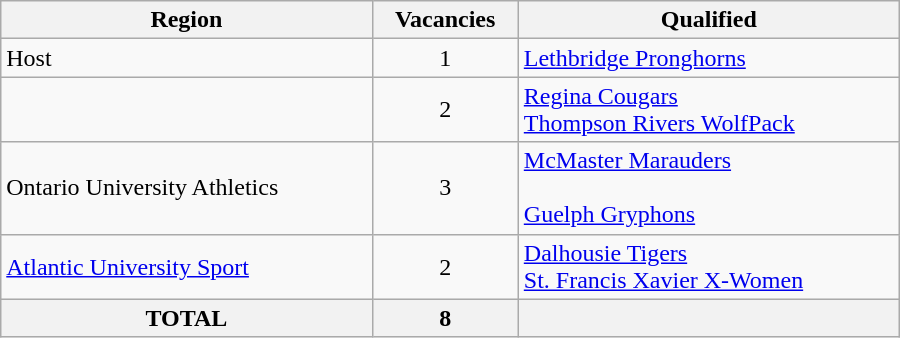<table class="wikitable" style="width:600px;">
<tr>
<th>Region</th>
<th>Vacancies</th>
<th>Qualified</th>
</tr>
<tr>
<td>Host</td>
<td align=center>1</td>
<td> <a href='#'>Lethbridge Pronghorns</a></td>
</tr>
<tr>
<td></td>
<td align=center>2</td>
<td> <a href='#'>Regina Cougars</a> <br>  <a href='#'>Thompson Rivers WolfPack</a></td>
</tr>
<tr>
<td>Ontario University Athletics</td>
<td align=center>3</td>
<td> <a href='#'>McMaster Marauders</a> <br>  <br>  <a href='#'>Guelph Gryphons</a></td>
</tr>
<tr>
<td><a href='#'>Atlantic University Sport</a></td>
<td align=center>2</td>
<td> <a href='#'>Dalhousie Tigers</a> <br>  <a href='#'>St. Francis Xavier X-Women</a></td>
</tr>
<tr>
<th>TOTAL</th>
<th>8</th>
<th></th>
</tr>
</table>
